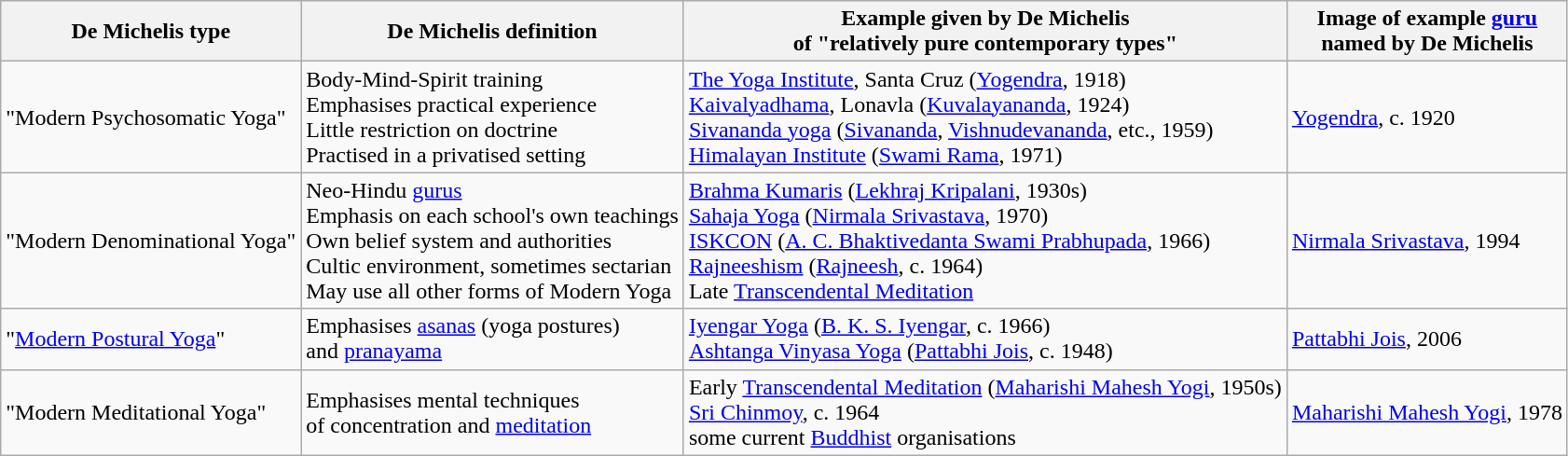<table class="wikitable">
<tr>
<th>De Michelis type</th>
<th>De Michelis definition</th>
<th>Example given by De Michelis<br>of "relatively pure contemporary types"</th>
<th>Image of example <a href='#'>guru</a><br>named by De Michelis</th>
</tr>
<tr>
<td>"Modern Psychosomatic Yoga"</td>
<td>Body-Mind-Spirit training<br>Emphasises practical experience<br>Little restriction on doctrine<br>Practised in a privatised setting</td>
<td><a href='#'>The Yoga Institute</a>, Santa Cruz (<a href='#'>Yogendra</a>, 1918)<br><a href='#'>Kaivalyadhama</a>, Lonavla (<a href='#'>Kuvalayananda</a>, 1924)<br><a href='#'>Sivananda yoga</a> (<a href='#'>Sivananda</a>, <a href='#'>Vishnudevananda</a>, etc., 1959)<br><a href='#'>Himalayan Institute</a> (<a href='#'>Swami Rama</a>, 1971)</td>
<td> <a href='#'>Yogendra</a>, c. 1920</td>
</tr>
<tr>
<td>"Modern Denominational Yoga"</td>
<td>Neo-Hindu <a href='#'>gurus</a><br>Emphasis on each school's own teachings<br>Own belief system and authorities<br>Cultic environment, sometimes sectarian<br>May use all other forms of Modern Yoga</td>
<td><a href='#'>Brahma Kumaris</a> (<a href='#'>Lekhraj Kripalani</a>, 1930s)<br><a href='#'>Sahaja Yoga</a> (<a href='#'>Nirmala Srivastava</a>, 1970)<br><a href='#'>ISKCON</a> (<a href='#'>A. C. Bhaktivedanta Swami Prabhupada</a>, 1966)<br><a href='#'>Rajneeshism</a> (<a href='#'>Rajneesh</a>, c. 1964)<br>Late <a href='#'>Transcendental Meditation</a></td>
<td> <a href='#'>Nirmala Srivastava</a>, 1994</td>
</tr>
<tr>
<td>"<a href='#'>Modern Postural Yoga</a>"</td>
<td>Emphasises <a href='#'>asanas</a> (yoga postures)<br>and <a href='#'>pranayama</a></td>
<td><a href='#'>Iyengar Yoga</a> (<a href='#'>B. K. S. Iyengar</a>, c. 1966)<br><a href='#'>Ashtanga Vinyasa Yoga</a> (<a href='#'>Pattabhi Jois</a>, c. 1948)</td>
<td> <a href='#'>Pattabhi Jois</a>, 2006</td>
</tr>
<tr>
<td>"Modern Meditational Yoga"</td>
<td>Emphasises mental techniques<br>of concentration and <a href='#'>meditation</a></td>
<td>Early <a href='#'>Transcendental Meditation</a> (<a href='#'>Maharishi Mahesh Yogi</a>, 1950s)<br><a href='#'>Sri Chinmoy</a>, c. 1964<br>some current <a href='#'>Buddhist</a> organisations</td>
<td> <a href='#'>Maharishi Mahesh Yogi</a>, 1978</td>
</tr>
</table>
